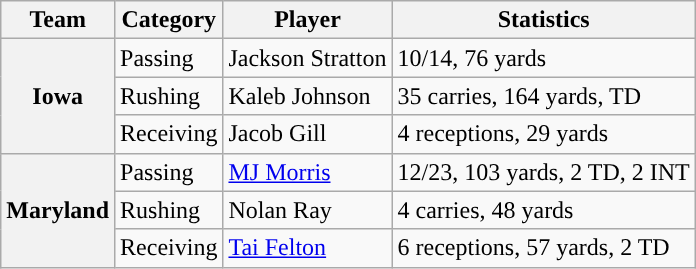<table class="wikitable" style="float:right">
<tr>
<th>Team</th>
<th>Category</th>
<th>Player</th>
<th>Statistics</th>
</tr>
<tr>
<th rowspan=3>Iowa</th>
<td>Passing</td>
<td>Jackson Stratton</td>
<td>10/14, 76 yards</td>
</tr>
<tr>
<td>Rushing</td>
<td>Kaleb Johnson</td>
<td>35 carries, 164 yards, TD</td>
</tr>
<tr>
<td>Receiving</td>
<td>Jacob Gill</td>
<td>4 receptions, 29 yards</td>
</tr>
<tr>
<th rowspan=3>Maryland</th>
<td>Passing</td>
<td><a href='#'>MJ Morris</a></td>
<td>12/23, 103 yards, 2 TD, 2 INT</td>
</tr>
<tr>
<td>Rushing</td>
<td>Nolan Ray</td>
<td>4 carries, 48 yards</td>
</tr>
<tr>
<td>Receiving</td>
<td><a href='#'>Tai Felton</a></td>
<td>6 receptions, 57 yards, 2 TD</td>
</tr>
</table>
